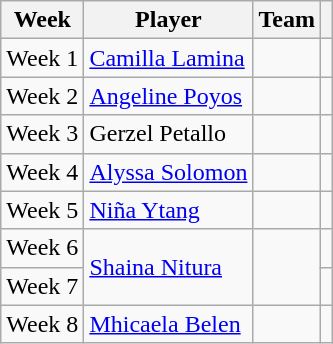<table class="wikitable">
<tr>
<th>Week</th>
<th>Player</th>
<th>Team</th>
<th></th>
</tr>
<tr>
<td>Week 1</td>
<td><a href='#'>Camilla Lamina</a></td>
<td></td>
<td></td>
</tr>
<tr>
<td>Week 2</td>
<td><a href='#'>Angeline Poyos</a></td>
<td></td>
<td></td>
</tr>
<tr>
<td>Week 3</td>
<td>Gerzel Petallo</td>
<td></td>
<td></td>
</tr>
<tr>
<td>Week 4</td>
<td><a href='#'>Alyssa Solomon</a></td>
<td></td>
<td></td>
</tr>
<tr>
<td>Week 5</td>
<td><a href='#'>Niña Ytang</a></td>
<td></td>
<td></td>
</tr>
<tr>
<td>Week 6</td>
<td rowspan=2><a href='#'>Shaina Nitura</a></td>
<td rowspan=2></td>
<td></td>
</tr>
<tr>
<td>Week 7</td>
<td></td>
</tr>
<tr>
<td>Week 8</td>
<td><a href='#'>Mhicaela Belen</a></td>
<td></td>
<td></td>
</tr>
</table>
